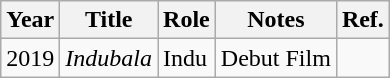<table class="wikitable">
<tr>
<th>Year</th>
<th>Title</th>
<th>Role</th>
<th>Notes</th>
<th>Ref.</th>
</tr>
<tr>
<td>2019</td>
<td><em>Indubala</em></td>
<td>Indu</td>
<td>Debut Film</td>
<td></td>
</tr>
</table>
